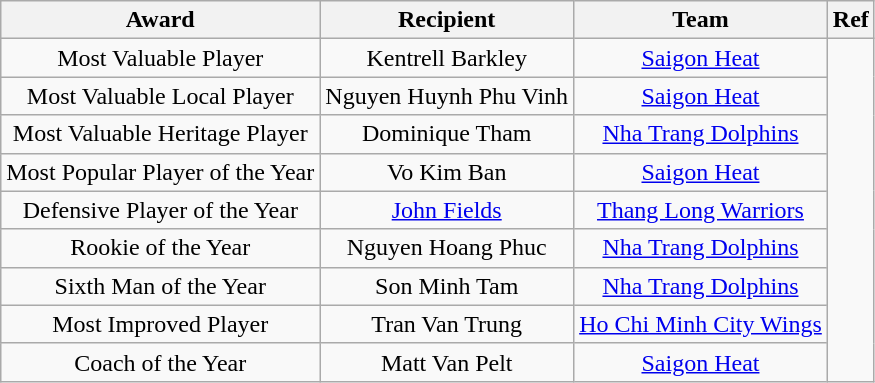<table class="wikitable" style="text-align:center">
<tr>
<th>Award</th>
<th>Recipient</th>
<th>Team</th>
<th>Ref</th>
</tr>
<tr>
<td>Most Valuable Player</td>
<td>Kentrell Barkley</td>
<td><a href='#'>Saigon Heat</a></td>
<td rowspan=9></td>
</tr>
<tr>
<td>Most Valuable Local Player</td>
<td>Nguyen Huynh Phu Vinh</td>
<td><a href='#'>Saigon Heat</a></td>
</tr>
<tr>
<td>Most Valuable Heritage Player</td>
<td>Dominique Tham</td>
<td><a href='#'>Nha Trang Dolphins</a></td>
</tr>
<tr>
<td>Most Popular Player of the Year</td>
<td>Vo Kim Ban</td>
<td><a href='#'>Saigon Heat</a></td>
</tr>
<tr>
<td>Defensive Player of the Year</td>
<td><a href='#'>John Fields</a></td>
<td><a href='#'>Thang Long Warriors</a></td>
</tr>
<tr>
<td>Rookie of the Year</td>
<td>Nguyen Hoang Phuc</td>
<td><a href='#'>Nha Trang Dolphins</a></td>
</tr>
<tr>
<td>Sixth Man of the Year</td>
<td>Son Minh Tam</td>
<td><a href='#'>Nha Trang Dolphins</a></td>
</tr>
<tr>
<td>Most Improved Player</td>
<td>Tran Van Trung</td>
<td><a href='#'>Ho Chi Minh City Wings</a></td>
</tr>
<tr>
<td>Coach of the Year</td>
<td>Matt Van Pelt</td>
<td><a href='#'>Saigon Heat</a></td>
</tr>
</table>
